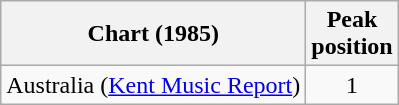<table class="wikitable">
<tr>
<th>Chart (1985)</th>
<th>Peak<br>position</th>
</tr>
<tr>
<td>Australia (<a href='#'>Kent Music Report</a>)</td>
<td style="text-align:center;">1</td>
</tr>
</table>
